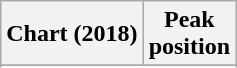<table class="wikitable sortable plainrowheaders">
<tr>
<th scope="col">Chart (2018)</th>
<th scope="col">Peak<br>position</th>
</tr>
<tr>
</tr>
<tr>
</tr>
<tr>
</tr>
</table>
